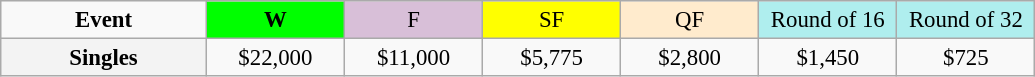<table class=wikitable style=font-size:95%;text-align:center>
<tr>
<td style="width:130px"><strong>Event</strong></td>
<td style="width:85px; background:lime"><strong>W</strong></td>
<td style="width:85px; background:thistle">F</td>
<td style="width:85px; background:#ffff00">SF</td>
<td style="width:85px; background:#ffebcd">QF</td>
<td style="width:85px; background:#afeeee">Round of 16</td>
<td style="width:85px; background:#afeeee">Round of 32</td>
</tr>
<tr>
<th style=background:#f3f3f3>Singles </th>
<td>$22,000</td>
<td>$11,000</td>
<td>$5,775</td>
<td>$2,800</td>
<td>$1,450</td>
<td>$725</td>
</tr>
</table>
